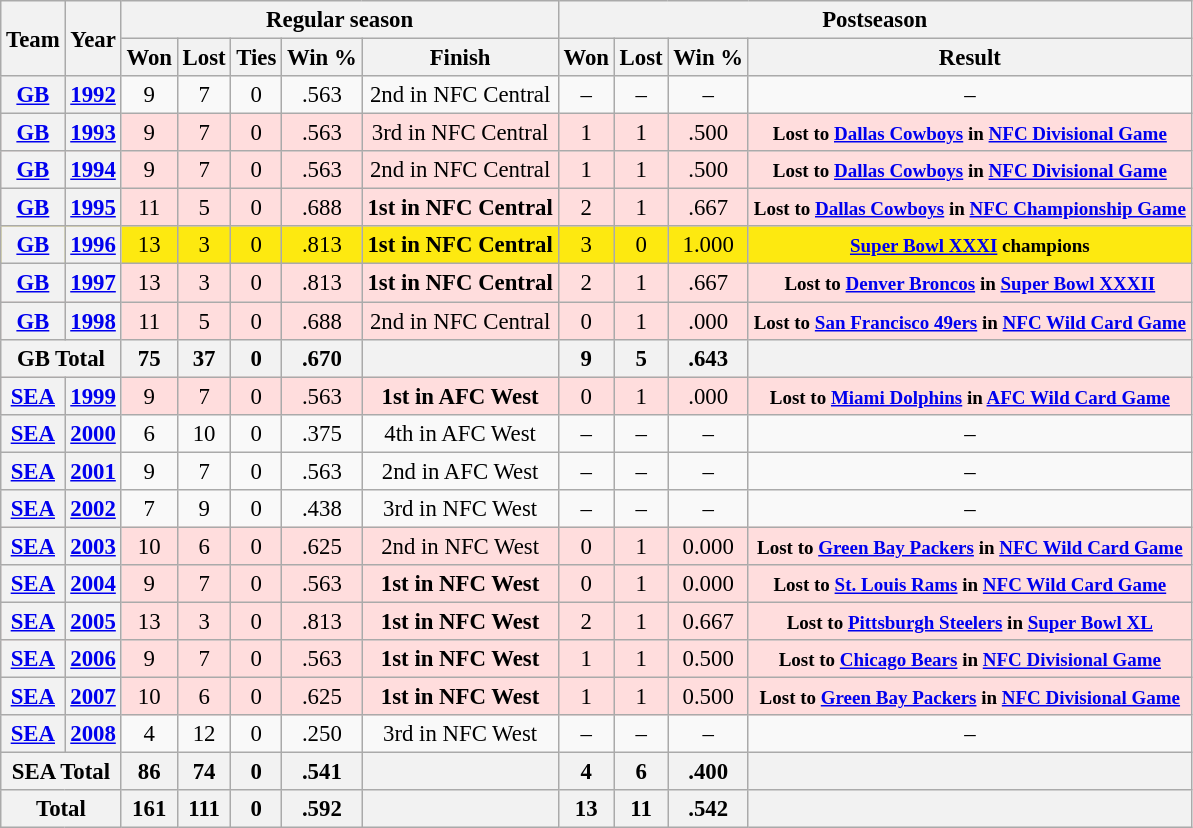<table class="wikitable" style="font-size: 95%; text-align:center;">
<tr>
<th rowspan="2">Team</th>
<th rowspan="2">Year</th>
<th colspan="5">Regular season</th>
<th colspan="4">Postseason</th>
</tr>
<tr>
<th>Won</th>
<th>Lost</th>
<th>Ties</th>
<th>Win %</th>
<th>Finish</th>
<th>Won</th>
<th>Lost</th>
<th>Win %</th>
<th>Result</th>
</tr>
<tr>
<th><a href='#'>GB</a></th>
<th><a href='#'>1992</a></th>
<td>9</td>
<td>7</td>
<td>0</td>
<td>.563</td>
<td>2nd in NFC Central</td>
<td>–</td>
<td>–</td>
<td>–</td>
<td>–</td>
</tr>
<tr ! style="background:#fdd;">
<th><a href='#'>GB</a></th>
<th><a href='#'>1993</a></th>
<td>9</td>
<td>7</td>
<td>0</td>
<td>.563</td>
<td>3rd in NFC Central</td>
<td>1</td>
<td>1</td>
<td>.500</td>
<td><small><strong>Lost to <a href='#'>Dallas Cowboys</a> in <a href='#'>NFC Divisional Game</a></strong></small></td>
</tr>
<tr ! style="background:#fdd;">
<th><a href='#'>GB</a></th>
<th><a href='#'>1994</a></th>
<td>9</td>
<td>7</td>
<td>0</td>
<td>.563</td>
<td>2nd in NFC Central</td>
<td>1</td>
<td>1</td>
<td>.500</td>
<td><small><strong>Lost to <a href='#'>Dallas Cowboys</a> in <a href='#'>NFC Divisional Game</a></strong></small></td>
</tr>
<tr ! style="background:#fdd;">
<th><a href='#'>GB</a></th>
<th><a href='#'>1995</a></th>
<td>11</td>
<td>5</td>
<td>0</td>
<td>.688</td>
<td><strong>1st in NFC Central</strong></td>
<td>2</td>
<td>1</td>
<td>.667</td>
<td><small><strong>Lost to <a href='#'>Dallas Cowboys</a> in <a href='#'>NFC Championship Game</a></strong></small></td>
</tr>
<tr style="background:#fde910;">
<th><a href='#'>GB</a></th>
<th><a href='#'>1996</a></th>
<td>13</td>
<td>3</td>
<td>0</td>
<td>.813</td>
<td><strong>1st in NFC Central</strong></td>
<td>3</td>
<td>0</td>
<td>1.000</td>
<td><small><strong><a href='#'>Super Bowl XXXI</a> champions</strong></small></td>
</tr>
<tr ! style="background:#fdd;">
<th><a href='#'>GB</a></th>
<th><a href='#'>1997</a></th>
<td>13</td>
<td>3</td>
<td>0</td>
<td>.813</td>
<td><strong>1st in NFC Central</strong></td>
<td>2</td>
<td>1</td>
<td>.667</td>
<td><small><strong>Lost to <a href='#'>Denver Broncos</a> in <a href='#'>Super Bowl XXXII</a></strong></small></td>
</tr>
<tr ! style="background:#fdd;">
<th><a href='#'>GB</a></th>
<th><a href='#'>1998</a></th>
<td>11</td>
<td>5</td>
<td>0</td>
<td>.688</td>
<td>2nd in NFC Central</td>
<td>0</td>
<td>1</td>
<td>.000</td>
<td><small><strong>Lost to <a href='#'>San Francisco 49ers</a> in <a href='#'>NFC Wild Card Game</a></strong></small></td>
</tr>
<tr>
<th colspan="2">GB Total</th>
<th>75</th>
<th>37</th>
<th>0</th>
<th>.670</th>
<th></th>
<th>9</th>
<th>5</th>
<th>.643</th>
<th></th>
</tr>
<tr ! style="background:#fdd;">
<th><a href='#'>SEA</a></th>
<th><a href='#'>1999</a></th>
<td>9</td>
<td>7</td>
<td>0</td>
<td>.563</td>
<td><strong>1st in AFC West</strong></td>
<td>0</td>
<td>1</td>
<td>.000</td>
<td><small><strong>Lost to <a href='#'>Miami Dolphins</a> in <a href='#'>AFC Wild Card Game</a></strong></small></td>
</tr>
<tr>
<th><a href='#'>SEA</a></th>
<th><a href='#'>2000</a></th>
<td>6</td>
<td>10</td>
<td>0</td>
<td>.375</td>
<td>4th in AFC West</td>
<td>–</td>
<td>–</td>
<td>–</td>
<td>–</td>
</tr>
<tr>
<th><a href='#'>SEA</a></th>
<th><a href='#'>2001</a></th>
<td>9</td>
<td>7</td>
<td>0</td>
<td>.563</td>
<td>2nd in AFC West</td>
<td>–</td>
<td>–</td>
<td>–</td>
<td>–</td>
</tr>
<tr>
<th><a href='#'>SEA</a></th>
<th><a href='#'>2002</a></th>
<td>7</td>
<td>9</td>
<td>0</td>
<td>.438</td>
<td>3rd in NFC West</td>
<td>–</td>
<td>–</td>
<td>–</td>
<td>–</td>
</tr>
<tr ! style="background:#fdd;">
<th><a href='#'>SEA</a></th>
<th><a href='#'>2003</a></th>
<td>10</td>
<td>6</td>
<td>0</td>
<td>.625</td>
<td>2nd in NFC West</td>
<td>0</td>
<td>1</td>
<td>0.000</td>
<td><small><strong>Lost to <a href='#'>Green Bay Packers</a> in <a href='#'>NFC Wild Card Game</a></strong></small></td>
</tr>
<tr ! style="background:#fdd;">
<th><a href='#'>SEA</a></th>
<th><a href='#'>2004</a></th>
<td>9</td>
<td>7</td>
<td>0</td>
<td>.563</td>
<td><strong>1st in NFC West</strong></td>
<td>0</td>
<td>1</td>
<td>0.000</td>
<td><small><strong>Lost to <a href='#'>St. Louis Rams</a> in <a href='#'>NFC Wild Card Game</a></strong></small></td>
</tr>
<tr ! style="background:#fdd;">
<th><a href='#'>SEA</a></th>
<th><a href='#'>2005</a></th>
<td>13</td>
<td>3</td>
<td>0</td>
<td>.813</td>
<td><strong>1st in NFC West</strong></td>
<td>2</td>
<td>1</td>
<td>0.667</td>
<td><small><strong>Lost to <a href='#'>Pittsburgh Steelers</a> in <a href='#'>Super Bowl XL</a></strong></small></td>
</tr>
<tr ! style="background:#fdd;">
<th><a href='#'>SEA</a></th>
<th><a href='#'>2006</a></th>
<td>9</td>
<td>7</td>
<td>0</td>
<td>.563</td>
<td><strong>1st in NFC West</strong></td>
<td>1</td>
<td>1</td>
<td>0.500</td>
<td><small><strong>Lost to <a href='#'>Chicago Bears</a> in <a href='#'>NFC Divisional Game</a></strong></small></td>
</tr>
<tr ! style="background:#fdd;">
<th><a href='#'>SEA</a></th>
<th><a href='#'>2007</a></th>
<td>10</td>
<td>6</td>
<td>0</td>
<td>.625</td>
<td><strong>1st in NFC West</strong></td>
<td>1</td>
<td>1</td>
<td>0.500</td>
<td><small><strong>Lost to <a href='#'>Green Bay Packers</a> in <a href='#'>NFC Divisional Game</a></strong></small></td>
</tr>
<tr>
<th><a href='#'>SEA</a></th>
<th><a href='#'>2008</a></th>
<td>4</td>
<td>12</td>
<td>0</td>
<td>.250</td>
<td>3rd in NFC West</td>
<td>–</td>
<td>–</td>
<td>–</td>
<td>–</td>
</tr>
<tr>
<th colspan="2">SEA Total</th>
<th>86</th>
<th>74</th>
<th>0</th>
<th>.541</th>
<th></th>
<th>4</th>
<th>6</th>
<th>.400</th>
<th></th>
</tr>
<tr>
<th colspan="2">Total</th>
<th>161</th>
<th>111</th>
<th>0</th>
<th>.592</th>
<th></th>
<th>13</th>
<th>11</th>
<th>.542</th>
<th></th>
</tr>
</table>
